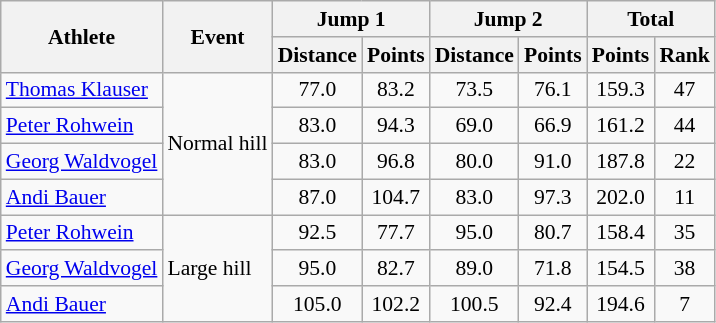<table class="wikitable" style="font-size:90%">
<tr>
<th rowspan="2">Athlete</th>
<th rowspan="2">Event</th>
<th colspan="2">Jump 1</th>
<th colspan="2">Jump 2</th>
<th colspan="2">Total</th>
</tr>
<tr>
<th>Distance</th>
<th>Points</th>
<th>Distance</th>
<th>Points</th>
<th>Points</th>
<th>Rank</th>
</tr>
<tr>
<td><a href='#'>Thomas Klauser</a></td>
<td rowspan="4">Normal hill</td>
<td align="center">77.0</td>
<td align="center">83.2</td>
<td align="center">73.5</td>
<td align="center">76.1</td>
<td align="center">159.3</td>
<td align="center">47</td>
</tr>
<tr>
<td><a href='#'>Peter Rohwein</a></td>
<td align="center">83.0</td>
<td align="center">94.3</td>
<td align="center">69.0</td>
<td align="center">66.9</td>
<td align="center">161.2</td>
<td align="center">44</td>
</tr>
<tr>
<td><a href='#'>Georg Waldvogel</a></td>
<td align="center">83.0</td>
<td align="center">96.8</td>
<td align="center">80.0</td>
<td align="center">91.0</td>
<td align="center">187.8</td>
<td align="center">22</td>
</tr>
<tr>
<td><a href='#'>Andi Bauer</a></td>
<td align="center">87.0</td>
<td align="center">104.7</td>
<td align="center">83.0</td>
<td align="center">97.3</td>
<td align="center">202.0</td>
<td align="center">11</td>
</tr>
<tr>
<td><a href='#'>Peter Rohwein</a></td>
<td rowspan="3">Large hill</td>
<td align="center">92.5</td>
<td align="center">77.7</td>
<td align="center">95.0</td>
<td align="center">80.7</td>
<td align="center">158.4</td>
<td align="center">35</td>
</tr>
<tr>
<td><a href='#'>Georg Waldvogel</a></td>
<td align="center">95.0</td>
<td align="center">82.7</td>
<td align="center">89.0</td>
<td align="center">71.8</td>
<td align="center">154.5</td>
<td align="center">38</td>
</tr>
<tr>
<td><a href='#'>Andi Bauer</a></td>
<td align="center">105.0</td>
<td align="center">102.2</td>
<td align="center">100.5</td>
<td align="center">92.4</td>
<td align="center">194.6</td>
<td align="center">7</td>
</tr>
</table>
